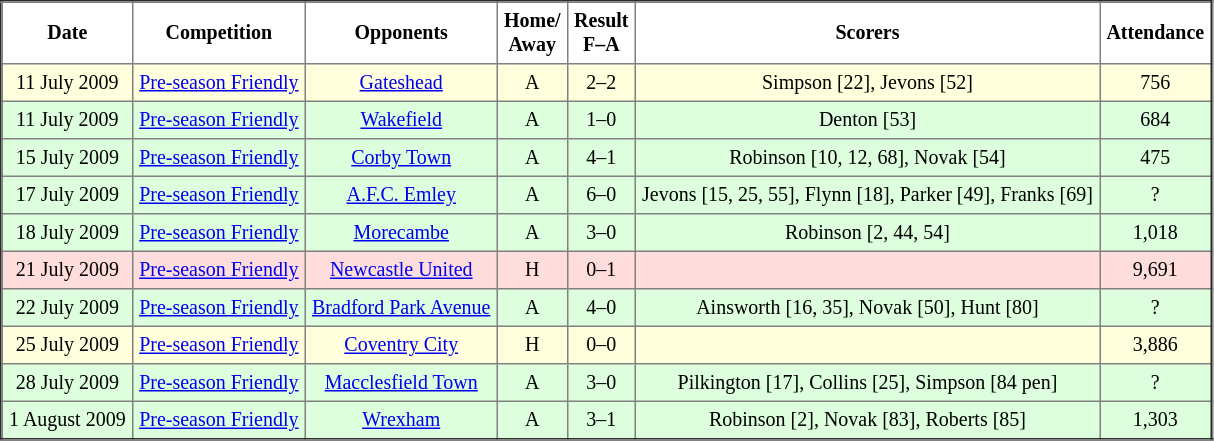<table border="2" cellpadding="4" style="border-collapse:collapse; text-align:center; font-size:smaller;">
<tr>
<th><strong>Date</strong></th>
<th><strong>Competition</strong></th>
<th><strong>Opponents</strong></th>
<th><strong>Home/<br>Away</strong></th>
<th><strong>Result<br>F–A</strong></th>
<th><strong>Scorers</strong></th>
<th><strong>Attendance</strong></th>
</tr>
<tr bgcolor="#ffffdd">
<td>11 July 2009</td>
<td><a href='#'>Pre-season Friendly</a></td>
<td><a href='#'>Gateshead</a></td>
<td>A</td>
<td>2–2</td>
<td>Simpson [22], Jevons [52]</td>
<td>756</td>
</tr>
<tr bgcolor="#ddffdd">
<td>11 July 2009</td>
<td><a href='#'>Pre-season Friendly</a></td>
<td><a href='#'>Wakefield</a></td>
<td>A</td>
<td>1–0</td>
<td>Denton [53]</td>
<td>684</td>
</tr>
<tr bgcolor="#ddffdd">
<td>15 July 2009</td>
<td><a href='#'>Pre-season Friendly</a></td>
<td><a href='#'>Corby Town</a></td>
<td>A</td>
<td>4–1</td>
<td>Robinson [10, 12, 68], Novak [54]</td>
<td>475</td>
</tr>
<tr bgcolor="#ddffdd">
<td>17 July 2009</td>
<td><a href='#'>Pre-season Friendly</a></td>
<td><a href='#'>A.F.C. Emley</a></td>
<td>A</td>
<td>6–0</td>
<td>Jevons [15, 25, 55], Flynn [18], Parker [49], Franks [69]</td>
<td>?</td>
</tr>
<tr bgcolor="#ddffdd">
<td>18 July 2009</td>
<td><a href='#'>Pre-season Friendly</a></td>
<td><a href='#'>Morecambe</a></td>
<td>A</td>
<td>3–0</td>
<td>Robinson [2, 44, 54]</td>
<td>1,018</td>
</tr>
<tr bgcolor="#ffdddd">
<td>21 July 2009</td>
<td><a href='#'>Pre-season Friendly</a></td>
<td><a href='#'>Newcastle United</a></td>
<td>H</td>
<td>0–1</td>
<td></td>
<td>9,691</td>
</tr>
<tr bgcolor="#ddffdd">
<td>22 July 2009</td>
<td><a href='#'>Pre-season Friendly</a></td>
<td><a href='#'>Bradford Park Avenue</a></td>
<td>A</td>
<td>4–0</td>
<td>Ainsworth [16, 35], Novak [50], Hunt [80]</td>
<td>?</td>
</tr>
<tr bgcolor="#ffffdd">
<td>25 July 2009</td>
<td><a href='#'>Pre-season Friendly</a></td>
<td><a href='#'>Coventry City</a></td>
<td>H</td>
<td>0–0</td>
<td></td>
<td>3,886</td>
</tr>
<tr bgcolor="#ddffdd">
<td>28 July 2009</td>
<td><a href='#'>Pre-season Friendly</a></td>
<td><a href='#'>Macclesfield Town</a></td>
<td>A</td>
<td>3–0</td>
<td>Pilkington [17], Collins [25], Simpson [84 pen]</td>
<td>?</td>
</tr>
<tr bgcolor="#ddffdd">
<td>1 August 2009</td>
<td><a href='#'>Pre-season Friendly</a></td>
<td><a href='#'>Wrexham</a></td>
<td>A</td>
<td>3–1</td>
<td>Robinson [2], Novak [83], Roberts [85]</td>
<td>1,303</td>
</tr>
</table>
